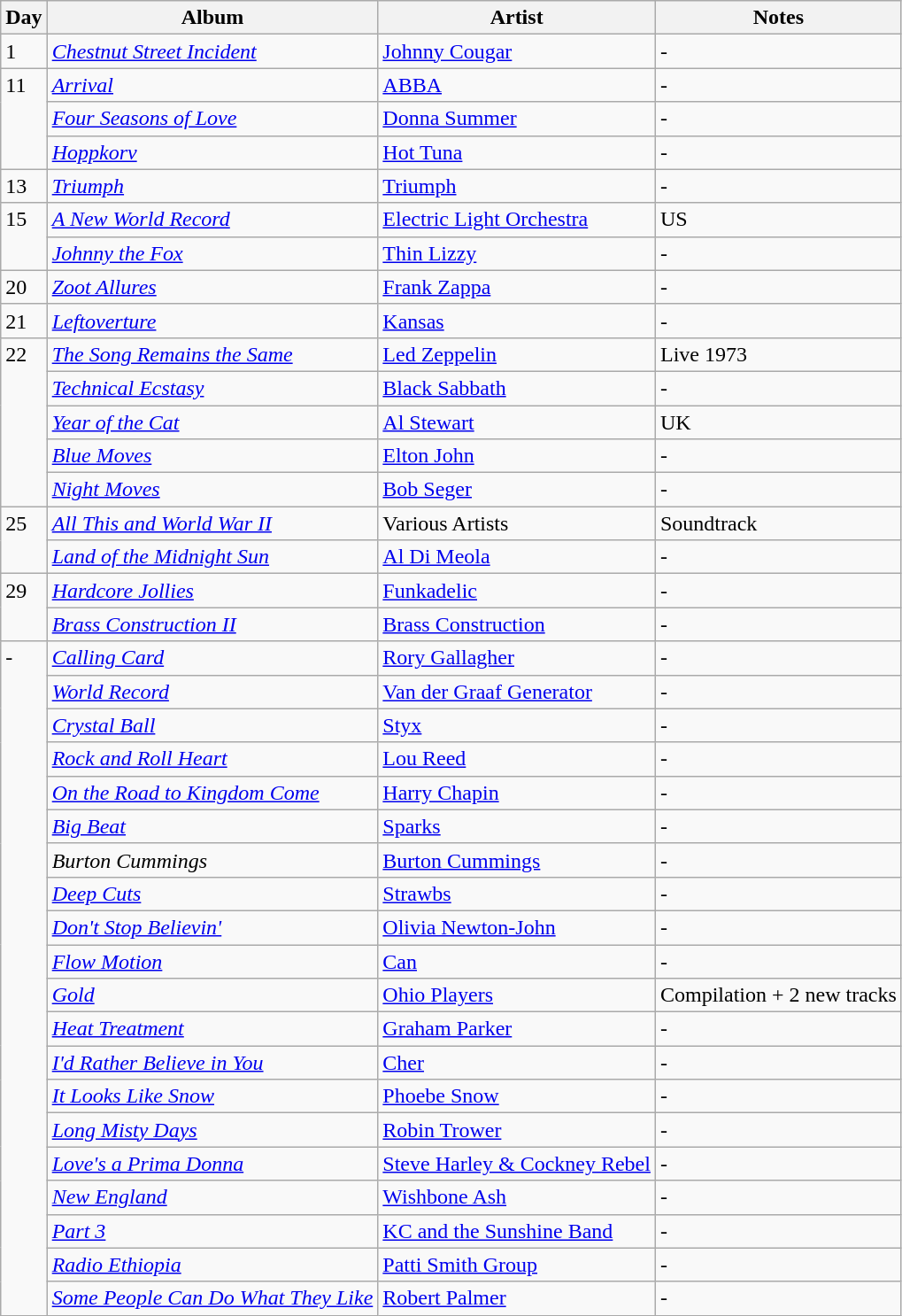<table class="wikitable">
<tr>
<th>Day</th>
<th>Album</th>
<th>Artist</th>
<th>Notes</th>
</tr>
<tr>
<td rowspan="1" style="vertical-align:top;">1</td>
<td><em><a href='#'>Chestnut Street Incident</a></em></td>
<td><a href='#'>Johnny Cougar</a></td>
<td>-</td>
</tr>
<tr>
<td rowspan="3" style="vertical-align:top;">11</td>
<td><em><a href='#'>Arrival</a></em></td>
<td><a href='#'>ABBA</a></td>
<td>-</td>
</tr>
<tr>
<td><em><a href='#'>Four Seasons of Love</a></em></td>
<td><a href='#'>Donna Summer</a></td>
<td>-</td>
</tr>
<tr>
<td><em><a href='#'>Hoppkorv</a></em></td>
<td><a href='#'>Hot Tuna</a></td>
<td>-</td>
</tr>
<tr>
<td style="vertical-align:top;">13</td>
<td><em><a href='#'>Triumph</a></em></td>
<td><a href='#'>Triumph</a></td>
<td>-</td>
</tr>
<tr>
<td rowspan="2" style="vertical-align:top;">15</td>
<td><em><a href='#'>A New World Record</a></em></td>
<td><a href='#'>Electric Light Orchestra</a></td>
<td>US</td>
</tr>
<tr>
<td><em><a href='#'>Johnny the Fox</a></em></td>
<td><a href='#'>Thin Lizzy</a></td>
<td>-</td>
</tr>
<tr>
<td style="vertical-align:top;">20</td>
<td><em><a href='#'>Zoot Allures</a></em></td>
<td><a href='#'>Frank Zappa</a></td>
<td>-</td>
</tr>
<tr>
<td style="vertical-align:top;">21</td>
<td><em><a href='#'>Leftoverture</a></em></td>
<td><a href='#'>Kansas</a></td>
<td>-</td>
</tr>
<tr>
<td rowspan="5" style="vertical-align:top;">22</td>
<td><em><a href='#'>The Song Remains the Same</a></em></td>
<td><a href='#'>Led Zeppelin</a></td>
<td>Live 1973</td>
</tr>
<tr>
<td><em><a href='#'>Technical Ecstasy</a></em></td>
<td><a href='#'>Black Sabbath</a></td>
<td>-</td>
</tr>
<tr>
<td><em><a href='#'>Year of the Cat</a></em></td>
<td><a href='#'>Al Stewart</a></td>
<td>UK</td>
</tr>
<tr>
<td><em><a href='#'>Blue Moves</a></em></td>
<td><a href='#'>Elton John</a></td>
<td>-</td>
</tr>
<tr>
<td><em><a href='#'>Night Moves</a></em></td>
<td><a href='#'>Bob Seger</a></td>
<td>-</td>
</tr>
<tr>
<td rowspan="2" style="vertical-align:top;">25</td>
<td><em><a href='#'>All This and World War II</a></em></td>
<td>Various Artists</td>
<td>Soundtrack</td>
</tr>
<tr>
<td><em><a href='#'>Land of the Midnight Sun</a></em></td>
<td><a href='#'>Al Di Meola</a></td>
<td>-</td>
</tr>
<tr>
<td rowspan="2" style="vertical-align:top;">29</td>
<td><em><a href='#'>Hardcore Jollies</a></em></td>
<td><a href='#'>Funkadelic</a></td>
<td>-</td>
</tr>
<tr>
<td><em><a href='#'>Brass Construction II</a></em></td>
<td><a href='#'>Brass Construction</a></td>
<td>-</td>
</tr>
<tr>
<td rowspan="20" style="vertical-align:top;">-</td>
<td><em><a href='#'>Calling Card</a></em></td>
<td><a href='#'>Rory Gallagher</a></td>
<td>-</td>
</tr>
<tr>
<td><em><a href='#'>World Record</a></em></td>
<td><a href='#'>Van der Graaf Generator</a></td>
<td>-</td>
</tr>
<tr>
<td><em><a href='#'>Crystal Ball</a></em></td>
<td><a href='#'>Styx</a></td>
<td>-</td>
</tr>
<tr>
<td><em><a href='#'>Rock and Roll Heart</a></em></td>
<td><a href='#'>Lou Reed</a></td>
<td>-</td>
</tr>
<tr>
<td><em><a href='#'>On the Road to Kingdom Come</a></em></td>
<td><a href='#'>Harry Chapin</a></td>
<td>-</td>
</tr>
<tr>
<td><em><a href='#'>Big Beat</a></em></td>
<td><a href='#'>Sparks</a></td>
<td>-</td>
</tr>
<tr>
<td><em>Burton Cummings</em></td>
<td><a href='#'>Burton Cummings</a></td>
<td>-</td>
</tr>
<tr>
<td><em><a href='#'>Deep Cuts</a></em></td>
<td><a href='#'>Strawbs</a></td>
<td>-</td>
</tr>
<tr>
<td><em><a href='#'>Don't Stop Believin'</a></em></td>
<td><a href='#'>Olivia Newton-John</a></td>
<td>-</td>
</tr>
<tr>
<td><em><a href='#'>Flow Motion</a></em></td>
<td><a href='#'>Can</a></td>
<td>-</td>
</tr>
<tr>
<td><em><a href='#'>Gold</a></em></td>
<td><a href='#'>Ohio Players</a></td>
<td>Compilation + 2 new tracks</td>
</tr>
<tr>
<td><em><a href='#'>Heat Treatment</a></em></td>
<td><a href='#'>Graham Parker</a></td>
<td>-</td>
</tr>
<tr>
<td><em><a href='#'>I'd Rather Believe in You</a></em></td>
<td><a href='#'>Cher</a></td>
<td>-</td>
</tr>
<tr>
<td><em><a href='#'>It Looks Like Snow</a></em></td>
<td><a href='#'>Phoebe Snow</a></td>
<td>-</td>
</tr>
<tr>
<td><em><a href='#'>Long Misty Days</a></em></td>
<td><a href='#'>Robin Trower</a></td>
<td>-</td>
</tr>
<tr>
<td><em><a href='#'>Love's a Prima Donna</a></em></td>
<td><a href='#'>Steve Harley & Cockney Rebel</a></td>
<td>-</td>
</tr>
<tr>
<td><em><a href='#'>New England</a></em></td>
<td><a href='#'>Wishbone Ash</a></td>
<td>-</td>
</tr>
<tr>
<td><em><a href='#'>Part 3</a></em></td>
<td><a href='#'>KC and the Sunshine Band</a></td>
<td>-</td>
</tr>
<tr>
<td><em><a href='#'>Radio Ethiopia</a></em></td>
<td><a href='#'>Patti Smith Group</a></td>
<td>-</td>
</tr>
<tr>
<td><em><a href='#'>Some People Can Do What They Like</a></em></td>
<td><a href='#'>Robert Palmer</a></td>
<td>-</td>
</tr>
</table>
